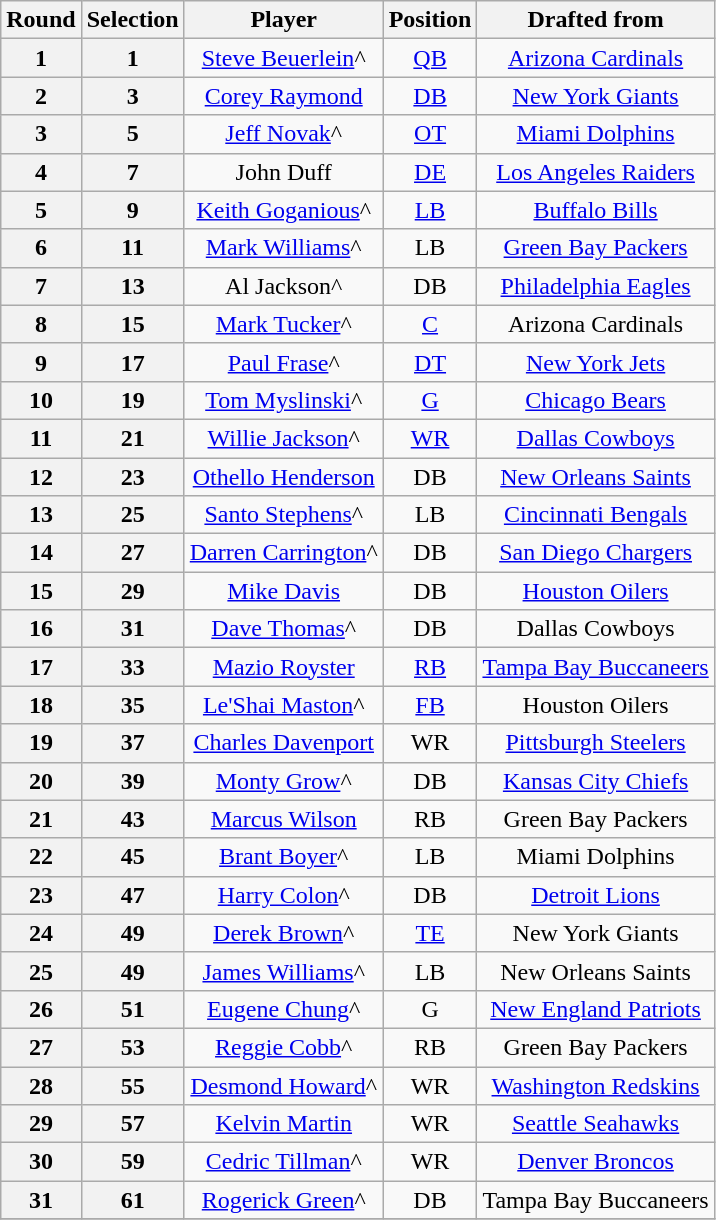<table class="wikitable" style="text-align:center">
<tr>
<th>Round</th>
<th>Selection</th>
<th>Player</th>
<th>Position</th>
<th>Drafted from</th>
</tr>
<tr>
<th>1</th>
<th>1</th>
<td><a href='#'>Steve Beuerlein</a>^</td>
<td><a href='#'>QB</a></td>
<td><a href='#'>Arizona Cardinals</a></td>
</tr>
<tr>
<th>2</th>
<th>3</th>
<td><a href='#'>Corey Raymond</a></td>
<td><a href='#'>DB</a></td>
<td><a href='#'>New York Giants</a></td>
</tr>
<tr>
<th>3</th>
<th>5</th>
<td><a href='#'>Jeff Novak</a>^</td>
<td><a href='#'>OT</a></td>
<td><a href='#'>Miami Dolphins</a></td>
</tr>
<tr>
<th>4</th>
<th>7</th>
<td>John Duff</td>
<td><a href='#'>DE</a></td>
<td><a href='#'>Los Angeles Raiders</a></td>
</tr>
<tr>
<th>5</th>
<th>9</th>
<td><a href='#'>Keith Goganious</a>^</td>
<td><a href='#'>LB</a></td>
<td><a href='#'>Buffalo Bills</a></td>
</tr>
<tr>
<th>6</th>
<th>11</th>
<td><a href='#'>Mark Williams</a>^</td>
<td>LB</td>
<td><a href='#'>Green Bay Packers</a></td>
</tr>
<tr>
<th>7</th>
<th>13</th>
<td>Al Jackson^</td>
<td>DB</td>
<td><a href='#'>Philadelphia Eagles</a></td>
</tr>
<tr>
<th>8</th>
<th>15</th>
<td><a href='#'>Mark Tucker</a>^</td>
<td><a href='#'>C</a></td>
<td>Arizona Cardinals</td>
</tr>
<tr>
<th>9</th>
<th>17</th>
<td><a href='#'>Paul Frase</a>^</td>
<td><a href='#'>DT</a></td>
<td><a href='#'>New York Jets</a></td>
</tr>
<tr>
<th>10</th>
<th>19</th>
<td><a href='#'>Tom Myslinski</a>^</td>
<td><a href='#'>G</a></td>
<td><a href='#'>Chicago Bears</a></td>
</tr>
<tr>
<th>11</th>
<th>21</th>
<td><a href='#'>Willie Jackson</a>^</td>
<td><a href='#'>WR</a></td>
<td><a href='#'>Dallas Cowboys</a></td>
</tr>
<tr>
<th>12</th>
<th>23</th>
<td><a href='#'>Othello Henderson</a></td>
<td>DB</td>
<td><a href='#'>New Orleans Saints</a></td>
</tr>
<tr>
<th>13</th>
<th>25</th>
<td><a href='#'>Santo Stephens</a>^</td>
<td>LB</td>
<td><a href='#'>Cincinnati Bengals</a></td>
</tr>
<tr>
<th>14</th>
<th>27</th>
<td><a href='#'>Darren Carrington</a>^</td>
<td>DB</td>
<td><a href='#'>San Diego Chargers</a></td>
</tr>
<tr>
<th>15</th>
<th>29</th>
<td><a href='#'>Mike Davis</a></td>
<td>DB</td>
<td><a href='#'>Houston Oilers</a></td>
</tr>
<tr>
<th>16</th>
<th>31</th>
<td><a href='#'>Dave Thomas</a>^</td>
<td>DB</td>
<td>Dallas Cowboys</td>
</tr>
<tr>
<th>17</th>
<th>33</th>
<td><a href='#'>Mazio Royster</a></td>
<td><a href='#'>RB</a></td>
<td><a href='#'>Tampa Bay Buccaneers</a></td>
</tr>
<tr>
<th>18</th>
<th>35</th>
<td><a href='#'>Le'Shai Maston</a>^</td>
<td><a href='#'>FB</a></td>
<td>Houston Oilers</td>
</tr>
<tr>
<th>19</th>
<th>37</th>
<td><a href='#'>Charles Davenport</a></td>
<td>WR</td>
<td><a href='#'>Pittsburgh Steelers</a></td>
</tr>
<tr>
<th>20</th>
<th>39</th>
<td><a href='#'>Monty Grow</a>^</td>
<td>DB</td>
<td><a href='#'>Kansas City Chiefs</a></td>
</tr>
<tr>
<th>21</th>
<th>43</th>
<td><a href='#'>Marcus Wilson</a></td>
<td>RB</td>
<td>Green Bay Packers</td>
</tr>
<tr>
<th>22</th>
<th>45</th>
<td><a href='#'>Brant Boyer</a>^</td>
<td>LB</td>
<td>Miami Dolphins</td>
</tr>
<tr>
<th>23</th>
<th>47</th>
<td><a href='#'>Harry Colon</a>^</td>
<td>DB</td>
<td><a href='#'>Detroit Lions</a></td>
</tr>
<tr>
<th>24</th>
<th>49</th>
<td><a href='#'>Derek Brown</a>^</td>
<td><a href='#'>TE</a></td>
<td>New York Giants</td>
</tr>
<tr>
<th>25</th>
<th>49</th>
<td><a href='#'>James Williams</a>^</td>
<td>LB</td>
<td>New Orleans Saints</td>
</tr>
<tr>
<th>26</th>
<th>51</th>
<td><a href='#'>Eugene Chung</a>^</td>
<td>G</td>
<td><a href='#'>New England Patriots</a></td>
</tr>
<tr>
<th>27</th>
<th>53</th>
<td><a href='#'>Reggie Cobb</a>^</td>
<td>RB</td>
<td>Green Bay Packers</td>
</tr>
<tr>
<th>28</th>
<th>55</th>
<td><a href='#'>Desmond Howard</a>^</td>
<td>WR</td>
<td><a href='#'>Washington Redskins</a></td>
</tr>
<tr>
<th>29</th>
<th>57</th>
<td><a href='#'>Kelvin Martin</a></td>
<td>WR</td>
<td><a href='#'>Seattle Seahawks</a></td>
</tr>
<tr>
<th>30</th>
<th>59</th>
<td><a href='#'>Cedric Tillman</a>^</td>
<td>WR</td>
<td><a href='#'>Denver Broncos</a></td>
</tr>
<tr>
<th>31</th>
<th>61</th>
<td><a href='#'>Rogerick Green</a>^</td>
<td>DB</td>
<td>Tampa Bay Buccaneers</td>
</tr>
<tr>
</tr>
</table>
